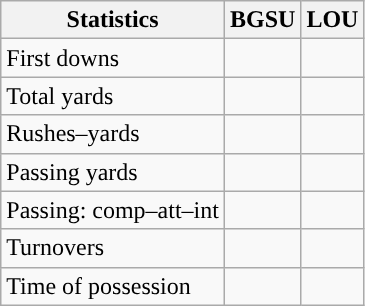<table class="wikitable" style="float:left">
<tr>
<th>Statistics</th>
<th>BGSU</th>
<th>LOU</th>
</tr>
<tr>
<td>First downs</td>
<td></td>
<td></td>
</tr>
<tr>
<td>Total yards</td>
<td></td>
<td></td>
</tr>
<tr>
<td>Rushes–yards</td>
<td></td>
<td></td>
</tr>
<tr>
<td>Passing yards</td>
<td></td>
<td></td>
</tr>
<tr>
<td>Passing: comp–att–int</td>
<td></td>
<td></td>
</tr>
<tr>
<td>Turnovers</td>
<td></td>
<td></td>
</tr>
<tr>
<td>Time of possession</td>
<td></td>
<td></td>
</tr>
</table>
